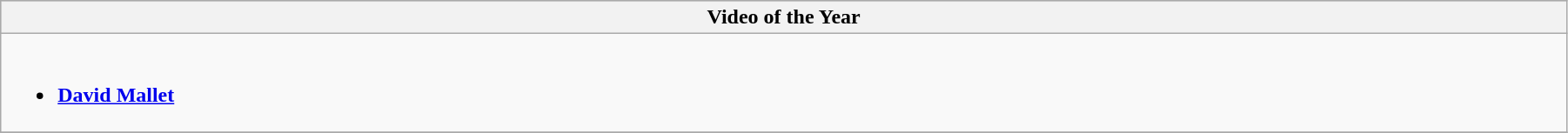<table class="wikitable" style="width:95%">
<tr bgcolor="#bebebe">
<th width="100%">Video of the Year</th>
</tr>
<tr>
<td valign="top"><br><ul><li><strong><a href='#'>David Mallet</a></strong></li></ul></td>
</tr>
<tr>
</tr>
</table>
